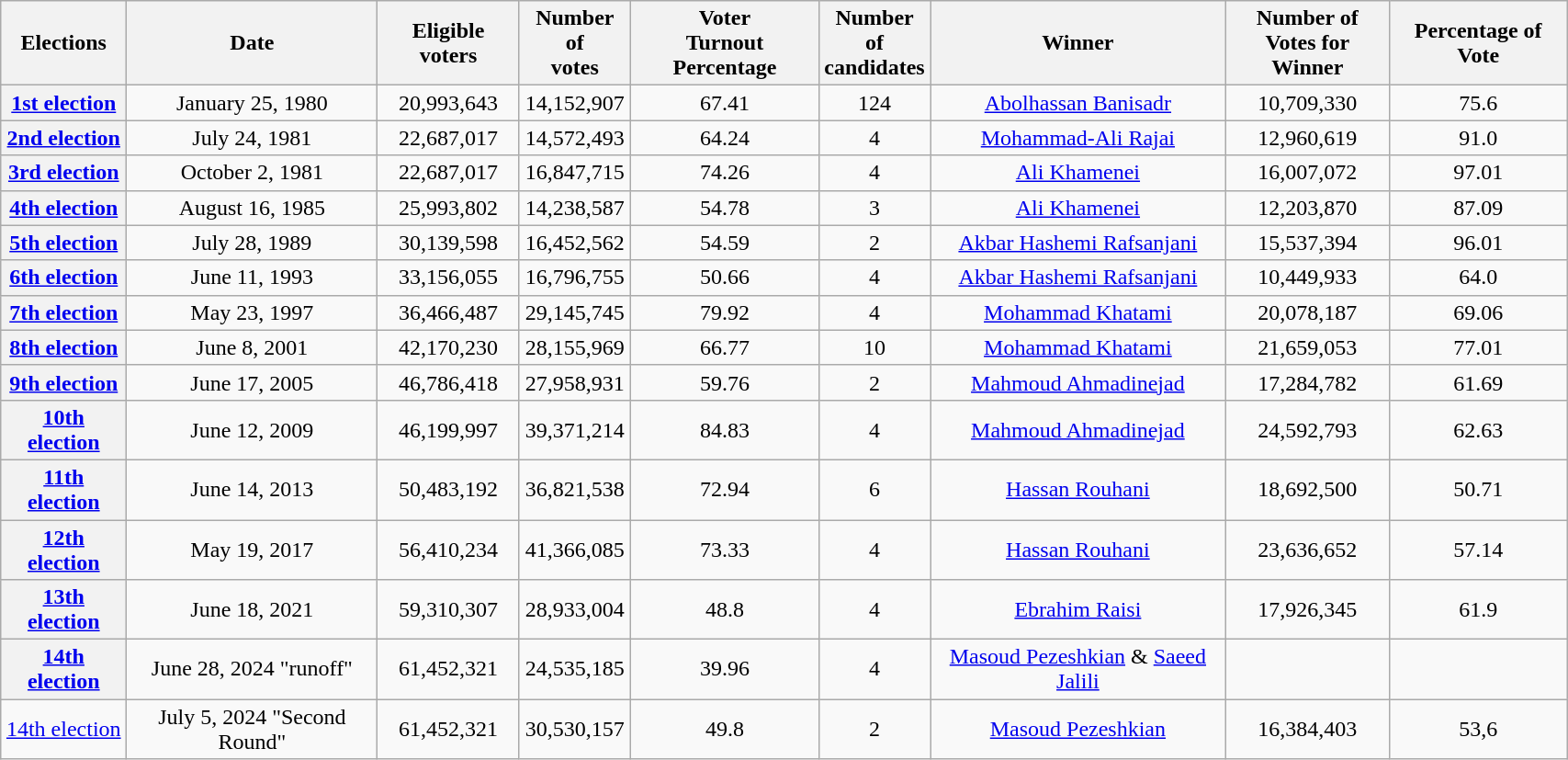<table class="wikitable" style="text-align:center; width:90%;">
<tr>
<th>Elections</th>
<th>Date</th>
<th>Eligible voters</th>
<th>Number of <br>votes</th>
<th>Voter<br>Turnout Percentage</th>
<th>Number of <br>candidates</th>
<th>Winner</th>
<th>Number of <br>Votes for Winner</th>
<th>Percentage of Vote</th>
</tr>
<tr>
<th><a href='#'>1st election</a></th>
<td>January 25, 1980</td>
<td>20,993,643</td>
<td>14,152,907</td>
<td>67.41</td>
<td>124</td>
<td><a href='#'>Abolhassan Banisadr</a></td>
<td>10,709,330</td>
<td>75.6</td>
</tr>
<tr>
<th><a href='#'>2nd election</a></th>
<td>July 24, 1981</td>
<td>22,687,017</td>
<td>14,572,493</td>
<td>64.24</td>
<td>4</td>
<td><a href='#'>Mohammad-Ali Rajai</a></td>
<td>12,960,619</td>
<td>91.0</td>
</tr>
<tr>
<th><a href='#'>3rd election</a></th>
<td>October 2, 1981</td>
<td>22,687,017</td>
<td>16,847,715</td>
<td>74.26</td>
<td>4</td>
<td><a href='#'>Ali Khamenei</a></td>
<td>16,007,072</td>
<td>97.01</td>
</tr>
<tr>
<th><a href='#'>4th election</a></th>
<td>August 16, 1985</td>
<td>25,993,802</td>
<td>14,238,587</td>
<td>54.78</td>
<td>3</td>
<td><a href='#'>Ali Khamenei</a></td>
<td>12,203,870</td>
<td>87.09</td>
</tr>
<tr>
<th><a href='#'>5th election</a></th>
<td>July 28, 1989</td>
<td>30,139,598</td>
<td>16,452,562</td>
<td>54.59</td>
<td>2</td>
<td><a href='#'>Akbar Hashemi Rafsanjani</a></td>
<td>15,537,394</td>
<td>96.01</td>
</tr>
<tr>
<th><a href='#'>6th election</a></th>
<td>June 11, 1993</td>
<td>33,156,055</td>
<td>16,796,755</td>
<td>50.66</td>
<td>4</td>
<td><a href='#'>Akbar Hashemi Rafsanjani</a></td>
<td>10,449,933</td>
<td>64.0</td>
</tr>
<tr>
<th><a href='#'>7th election</a></th>
<td>May 23, 1997</td>
<td>36,466,487</td>
<td>29,145,745</td>
<td>79.92</td>
<td>4</td>
<td><a href='#'>Mohammad Khatami</a></td>
<td>20,078,187</td>
<td>69.06</td>
</tr>
<tr>
<th><a href='#'>8th election</a></th>
<td>June 8, 2001</td>
<td>42,170,230</td>
<td>28,155,969</td>
<td>66.77</td>
<td>10</td>
<td><a href='#'>Mohammad Khatami</a></td>
<td>21,659,053</td>
<td>77.01</td>
</tr>
<tr>
<th><a href='#'>9th election</a></th>
<td>June 17, 2005</td>
<td>46,786,418</td>
<td>27,958,931</td>
<td>59.76</td>
<td>2</td>
<td><a href='#'>Mahmoud Ahmadinejad</a></td>
<td>17,284,782</td>
<td>61.69</td>
</tr>
<tr>
<th><a href='#'>10th election</a></th>
<td>June 12, 2009</td>
<td>46,199,997</td>
<td>39,371,214</td>
<td>84.83</td>
<td>4</td>
<td><a href='#'>Mahmoud Ahmadinejad</a></td>
<td>24,592,793</td>
<td>62.63</td>
</tr>
<tr>
<th><a href='#'>11th election</a></th>
<td>June 14, 2013</td>
<td>50,483,192</td>
<td>36,821,538</td>
<td>72.94</td>
<td>6</td>
<td><a href='#'>Hassan Rouhani</a></td>
<td>18,692,500</td>
<td>50.71</td>
</tr>
<tr>
<th><a href='#'>12th election</a></th>
<td>May 19, 2017</td>
<td>56,410,234</td>
<td>41,366,085</td>
<td>73.33</td>
<td>4</td>
<td><a href='#'>Hassan Rouhani</a></td>
<td>23,636,652</td>
<td>57.14</td>
</tr>
<tr>
<th><a href='#'>13th election</a></th>
<td>June 18, 2021</td>
<td>59,310,307</td>
<td>28,933,004</td>
<td>48.8</td>
<td>4</td>
<td><a href='#'>Ebrahim Raisi</a></td>
<td>17,926,345</td>
<td>61.9</td>
</tr>
<tr>
<th><a href='#'>14th election</a></th>
<td>June 28, 2024 "runoff"</td>
<td>61,452,321</td>
<td>24,535,185</td>
<td>39.96</td>
<td>4</td>
<td><a href='#'>Masoud Pezeshkian</a> & <a href='#'>Saeed Jalili</a></td>
<td></td>
</tr>
<tr>
<td><a href='#'>14th election</a></td>
<td>July 5, 2024 "Second Round"</td>
<td>61,452,321</td>
<td>30,530,157</td>
<td>49.8</td>
<td>2</td>
<td><a href='#'>Masoud Pezeshkian</a></td>
<td>16,384,403</td>
<td>53,6</td>
</tr>
</table>
